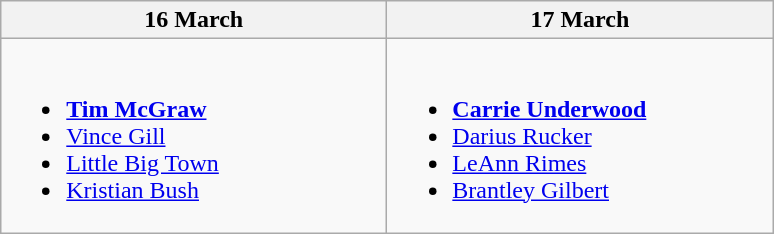<table class="wikitable">
<tr>
<th scope="col" style="width: 250px;">16 March</th>
<th scope="col" style="width: 250px;">17 March</th>
</tr>
<tr>
<td><br><ul><li><strong><a href='#'>Tim McGraw</a></strong></li><li><a href='#'>Vince Gill</a></li><li><a href='#'>Little Big Town</a></li><li><a href='#'>Kristian Bush</a></li></ul></td>
<td><br><ul><li><strong><a href='#'>Carrie Underwood</a></strong></li><li><a href='#'>Darius Rucker</a></li><li><a href='#'>LeAnn Rimes</a></li><li><a href='#'>Brantley Gilbert</a></li></ul></td>
</tr>
</table>
